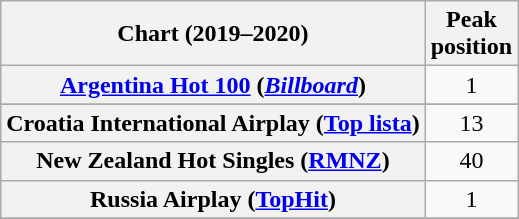<table class="wikitable sortable plainrowheaders" style="text-align:center">
<tr>
<th scope="col">Chart (2019–2020)</th>
<th scope="col">Peak<br>position</th>
</tr>
<tr>
<th scope="row"><a href='#'>Argentina Hot 100</a> (<em><a href='#'>Billboard</a></em>)</th>
<td>1</td>
</tr>
<tr>
</tr>
<tr>
</tr>
<tr>
<th scope="row">Croatia International Airplay (<a href='#'>Top lista</a>)</th>
<td>13</td>
</tr>
<tr>
<th scope="row">New Zealand Hot Singles (<a href='#'>RMNZ</a>)</th>
<td>40</td>
</tr>
<tr>
<th scope="row">Russia Airplay (<a href='#'>TopHit</a>)</th>
<td>1</td>
</tr>
<tr>
</tr>
<tr>
</tr>
<tr>
</tr>
<tr>
</tr>
<tr>
</tr>
<tr>
</tr>
<tr>
</tr>
</table>
